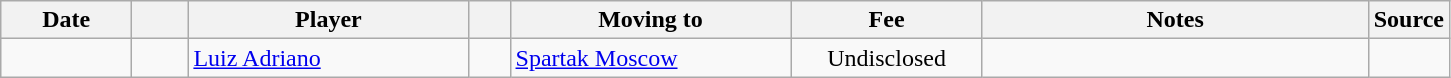<table class="wikitable sortable">
<tr>
<th style="width:80px;">Date</th>
<th style="width:30px;"></th>
<th style="width:180px;">Player</th>
<th style="width:20px;"></th>
<th style="width:180px;">Moving to</th>
<th style="width:120px;" class="unsortable">Fee</th>
<th style="width:250px;" class="unsortable">Notes</th>
<th style="width:20px;">Source</th>
</tr>
<tr>
<td></td>
<td align=center></td>
<td> <a href='#'>Luiz Adriano</a></td>
<td></td>
<td> <a href='#'>Spartak Moscow</a></td>
<td align=center>Undisclosed</td>
<td align=center></td>
<td></td>
</tr>
</table>
